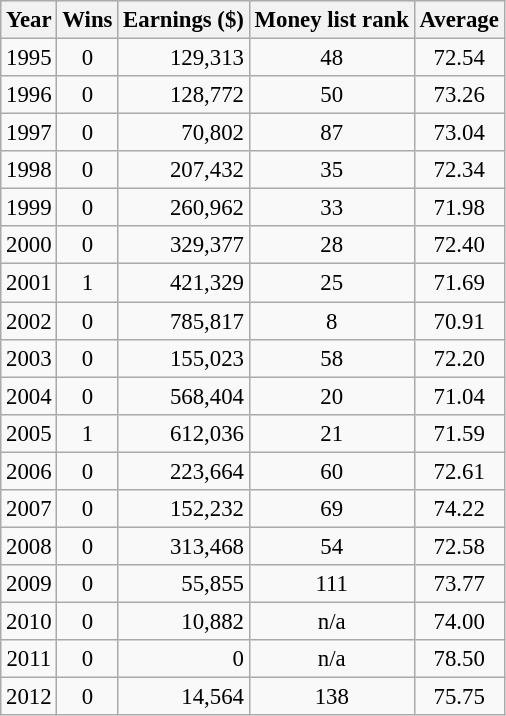<table class="wikitable" style="text-align:center; font-size: 95%;">
<tr style="background:#eeeeee;">
<th>Year</th>
<th>Wins</th>
<th>Earnings ($)</th>
<th>Money list rank</th>
<th>Average</th>
</tr>
<tr>
<td>1995</td>
<td>0</td>
<td align="right">129,313</td>
<td>48</td>
<td>72.54</td>
</tr>
<tr>
<td>1996</td>
<td>0</td>
<td align="right">128,772</td>
<td>50</td>
<td>73.26</td>
</tr>
<tr>
<td>1997</td>
<td>0</td>
<td align="right">70,802</td>
<td>87</td>
<td>73.04</td>
</tr>
<tr>
<td>1998</td>
<td>0</td>
<td align="right">207,432</td>
<td>35</td>
<td>72.34</td>
</tr>
<tr>
<td>1999</td>
<td>0</td>
<td align="right">260,962</td>
<td>33</td>
<td>71.98</td>
</tr>
<tr>
<td>2000</td>
<td>0</td>
<td align="right">329,377</td>
<td>28</td>
<td>72.40</td>
</tr>
<tr>
<td>2001</td>
<td>1</td>
<td align="right">421,329</td>
<td>25</td>
<td>71.69</td>
</tr>
<tr>
<td>2002</td>
<td>0</td>
<td align="right">785,817</td>
<td>8</td>
<td>70.91</td>
</tr>
<tr>
<td>2003</td>
<td>0</td>
<td align="right">155,023</td>
<td>58</td>
<td>72.20</td>
</tr>
<tr>
<td>2004</td>
<td>0</td>
<td align="right">568,404</td>
<td>20</td>
<td>71.04</td>
</tr>
<tr>
<td>2005</td>
<td>1</td>
<td align="right">612,036</td>
<td>21</td>
<td>71.59</td>
</tr>
<tr>
<td>2006</td>
<td>0</td>
<td align="right">223,664</td>
<td>60</td>
<td>72.61</td>
</tr>
<tr>
<td>2007</td>
<td>0</td>
<td align="right">152,232</td>
<td>69</td>
<td>74.22</td>
</tr>
<tr>
<td>2008</td>
<td>0</td>
<td align="right">313,468</td>
<td>54</td>
<td>72.58</td>
</tr>
<tr>
<td>2009</td>
<td>0</td>
<td align="right">55,855</td>
<td>111</td>
<td>73.77</td>
</tr>
<tr>
<td>2010</td>
<td>0</td>
<td align="right">10,882</td>
<td>n/a</td>
<td>74.00</td>
</tr>
<tr>
<td>2011</td>
<td>0</td>
<td align="right">0</td>
<td>n/a</td>
<td>78.50</td>
</tr>
<tr>
<td>2012</td>
<td>0</td>
<td align="right">14,564</td>
<td>138</td>
<td>75.75</td>
</tr>
</table>
